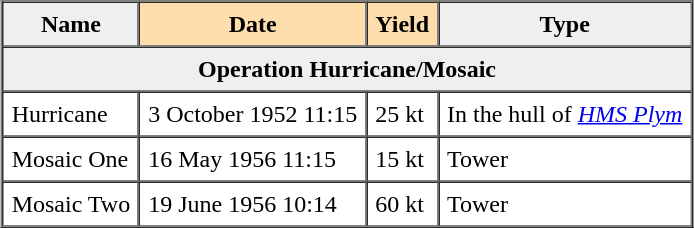<table border="1" cellpadding="5" cellspacing="0" align="center">
<tr ---->
<th style="background:#efefef;">Name</th>
<th style="background:#ffdead;">Date</th>
<th style="background:#ffdead;">Yield</th>
<th style="background:#efefef;">Type</th>
</tr>
<tr ---->
<th style="background:#efefef;" colspan="5">Operation Hurricane/Mosaic</th>
</tr>
<tr ---->
<td>Hurricane</td>
<td>3 October 1952 11:15</td>
<td>25 kt</td>
<td>In the hull of <em><a href='#'>HMS Plym</a></em></td>
</tr>
<tr ---->
<td>Mosaic One</td>
<td>16 May 1956 11:15</td>
<td>15 kt</td>
<td>Tower</td>
</tr>
<tr ---->
<td>Mosaic Two</td>
<td>19 June 1956 10:14</td>
<td>60 kt</td>
<td>Tower</td>
</tr>
<tr ---->
</tr>
</table>
